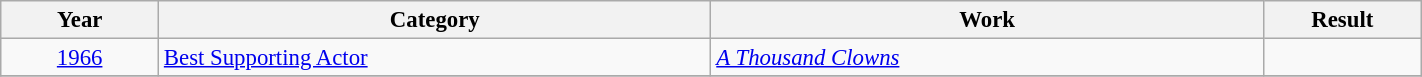<table class="wikitable" width="75%" cellpadding="4" style="font-size: 95%">
<tr>
<th width="10%">Year</th>
<th width="35%">Category</th>
<th width="35%">Work</th>
<th width="10%">Result</th>
</tr>
<tr>
<td style="text-align:center;"><a href='#'>1966</a></td>
<td><a href='#'>Best Supporting Actor</a></td>
<td><em><a href='#'>A Thousand Clowns</a></em></td>
<td></td>
</tr>
<tr>
</tr>
</table>
